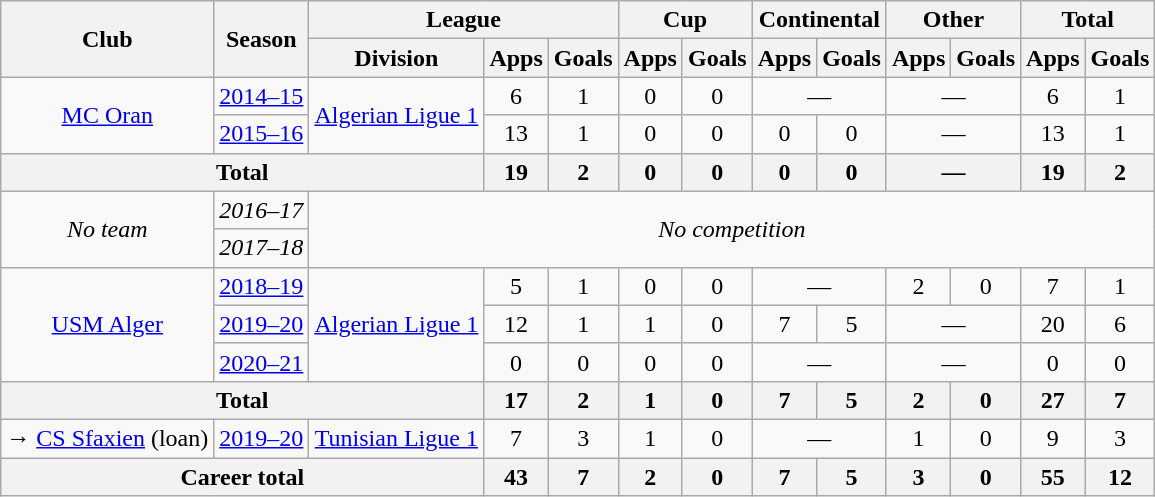<table class="wikitable" style="text-align: center;">
<tr>
<th rowspan="2">Club</th>
<th rowspan="2">Season</th>
<th colspan="3">League</th>
<th colspan="2">Cup</th>
<th colspan="2">Continental</th>
<th colspan="2">Other</th>
<th colspan="2">Total</th>
</tr>
<tr>
<th>Division</th>
<th>Apps</th>
<th>Goals</th>
<th>Apps</th>
<th>Goals</th>
<th>Apps</th>
<th>Goals</th>
<th>Apps</th>
<th>Goals</th>
<th>Apps</th>
<th>Goals</th>
</tr>
<tr>
<td rowspan=2 valign="center"><a href='#'>MC Oran</a></td>
<td><a href='#'>2014–15</a></td>
<td rowspan=2><a href='#'>Algerian Ligue 1</a></td>
<td>6</td>
<td>1</td>
<td>0</td>
<td>0</td>
<td colspan=2>—</td>
<td colspan=2>—</td>
<td>6</td>
<td>1</td>
</tr>
<tr>
<td><a href='#'>2015–16</a></td>
<td>13</td>
<td>1</td>
<td>0</td>
<td>0</td>
<td>0</td>
<td>0</td>
<td colspan=2>—</td>
<td>13</td>
<td>1</td>
</tr>
<tr>
<th colspan="3">Total</th>
<th>19</th>
<th>2</th>
<th>0</th>
<th>0</th>
<th>0</th>
<th>0</th>
<th colspan=2>—</th>
<th>19</th>
<th>2</th>
</tr>
<tr>
<td rowspan=2 valign="center"><em>No team</em></td>
<td><em>2016–17</em></td>
<td rowspan=2 colspan=11><em>No competition</em></td>
</tr>
<tr>
<td><em>2017–18</em></td>
</tr>
<tr>
<td rowspan=3 valign="center"><a href='#'>USM Alger</a></td>
<td><a href='#'>2018–19</a></td>
<td rowspan=3><a href='#'>Algerian Ligue 1</a></td>
<td>5</td>
<td>1</td>
<td>0</td>
<td>0</td>
<td colspan=2>—</td>
<td>2</td>
<td>0</td>
<td>7</td>
<td>1</td>
</tr>
<tr>
<td><a href='#'>2019–20</a></td>
<td>12</td>
<td>1</td>
<td>1</td>
<td>0</td>
<td>7</td>
<td>5</td>
<td colspan=2>—</td>
<td>20</td>
<td>6</td>
</tr>
<tr>
<td><a href='#'>2020–21</a></td>
<td>0</td>
<td>0</td>
<td>0</td>
<td>0</td>
<td colspan=2>—</td>
<td colspan=2>—</td>
<td>0</td>
<td>0</td>
</tr>
<tr>
<th colspan="3">Total</th>
<th>17</th>
<th>2</th>
<th>1</th>
<th>0</th>
<th>7</th>
<th>5</th>
<th>2</th>
<th>0</th>
<th>27</th>
<th>7</th>
</tr>
<tr>
<td valign="center">→ <a href='#'>CS Sfaxien</a> (loan)</td>
<td><a href='#'>2019–20</a></td>
<td><a href='#'>Tunisian Ligue 1</a></td>
<td>7</td>
<td>3</td>
<td>1</td>
<td>0</td>
<td colspan=2>—</td>
<td>1</td>
<td>0</td>
<td>9</td>
<td>3</td>
</tr>
<tr>
<th colspan="3">Career total</th>
<th>43</th>
<th>7</th>
<th>2</th>
<th>0</th>
<th>7</th>
<th>5</th>
<th>3</th>
<th>0</th>
<th>55</th>
<th>12</th>
</tr>
</table>
